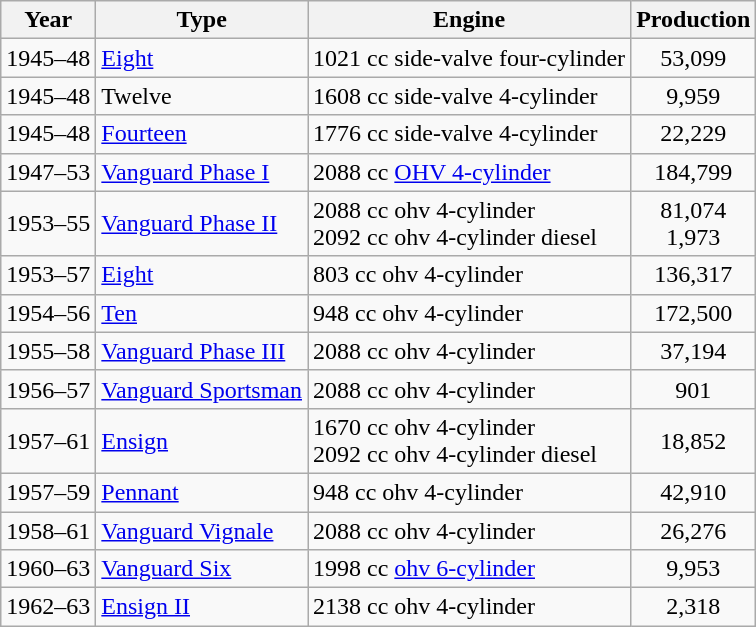<table class=wikitable>
<tr>
<th>Year</th>
<th>Type</th>
<th>Engine</th>
<th>Production</th>
</tr>
<tr>
<td>1945–48</td>
<td><a href='#'>Eight</a></td>
<td>1021 cc side-valve four-cylinder</td>
<td style="text-align:center;">53,099</td>
</tr>
<tr>
<td>1945–48</td>
<td>Twelve</td>
<td>1608 cc side-valve 4-cylinder</td>
<td style="text-align:center;">9,959</td>
</tr>
<tr>
<td>1945–48</td>
<td><a href='#'>Fourteen</a></td>
<td>1776 cc side-valve 4-cylinder</td>
<td style="text-align:center;">22,229</td>
</tr>
<tr>
<td>1947–53</td>
<td><a href='#'>Vanguard Phase I</a></td>
<td>2088 cc <a href='#'>OHV 4-cylinder</a></td>
<td style="text-align:center;">184,799</td>
</tr>
<tr>
<td>1953–55</td>
<td><a href='#'>Vanguard Phase II</a></td>
<td>2088 cc ohv 4-cylinder<br>2092 cc ohv 4-cylinder diesel</td>
<td style="text-align:center;">81,074<br>1,973</td>
</tr>
<tr>
<td>1953–57</td>
<td><a href='#'>Eight</a></td>
<td>803 cc ohv 4-cylinder</td>
<td style="text-align:center;">136,317</td>
</tr>
<tr>
<td>1954–56</td>
<td><a href='#'>Ten</a></td>
<td>948 cc ohv 4-cylinder</td>
<td style="text-align:center;">172,500</td>
</tr>
<tr>
<td>1955–58</td>
<td><a href='#'>Vanguard Phase III</a></td>
<td>2088 cc ohv 4-cylinder</td>
<td style="text-align:center;">37,194</td>
</tr>
<tr>
<td>1956–57</td>
<td><a href='#'>Vanguard Sportsman</a></td>
<td>2088 cc ohv 4-cylinder</td>
<td style="text-align:center;">901</td>
</tr>
<tr>
<td>1957–61</td>
<td><a href='#'>Ensign</a></td>
<td>1670 cc ohv 4-cylinder<br>2092 cc ohv 4-cylinder diesel</td>
<td style="text-align:center;">18,852</td>
</tr>
<tr>
<td>1957–59</td>
<td><a href='#'>Pennant</a></td>
<td>948 cc ohv 4-cylinder</td>
<td style="text-align:center;">42,910</td>
</tr>
<tr>
<td>1958–61</td>
<td><a href='#'>Vanguard Vignale</a></td>
<td>2088 cc ohv 4-cylinder</td>
<td style="text-align:center;">26,276</td>
</tr>
<tr>
<td>1960–63</td>
<td><a href='#'>Vanguard Six</a></td>
<td>1998 cc <a href='#'>ohv 6-cylinder</a></td>
<td style="text-align:center;">9,953</td>
</tr>
<tr>
<td>1962–63</td>
<td><a href='#'>Ensign II</a></td>
<td>2138 cc ohv 4-cylinder</td>
<td style="text-align:center;">2,318</td>
</tr>
</table>
